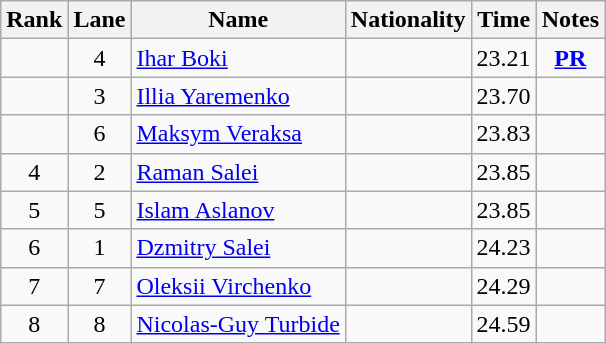<table class="wikitable sortable" style="text-align:center">
<tr>
<th>Rank</th>
<th>Lane</th>
<th>Name</th>
<th>Nationality</th>
<th>Time</th>
<th>Notes</th>
</tr>
<tr>
<td></td>
<td>4</td>
<td align=left><a href='#'>Ihar Boki</a></td>
<td align=left></td>
<td>23.21</td>
<td><strong><a href='#'>PR</a></strong></td>
</tr>
<tr>
<td></td>
<td>3</td>
<td align=left><a href='#'>Illia Yaremenko</a></td>
<td align=left></td>
<td>23.70</td>
<td></td>
</tr>
<tr>
<td></td>
<td>6</td>
<td align=left><a href='#'>Maksym Veraksa</a></td>
<td align=left></td>
<td>23.83</td>
<td></td>
</tr>
<tr>
<td>4</td>
<td>2</td>
<td align=left><a href='#'>Raman Salei</a></td>
<td align=left></td>
<td>23.85</td>
<td></td>
</tr>
<tr>
<td>5</td>
<td>5</td>
<td align=left><a href='#'>Islam Aslanov</a></td>
<td align=left></td>
<td>23.85</td>
<td></td>
</tr>
<tr>
<td>6</td>
<td>1</td>
<td align=left><a href='#'>Dzmitry Salei</a></td>
<td align=left></td>
<td>24.23</td>
<td></td>
</tr>
<tr>
<td>7</td>
<td>7</td>
<td align=left><a href='#'>Oleksii Virchenko</a></td>
<td align=left></td>
<td>24.29</td>
<td></td>
</tr>
<tr>
<td>8</td>
<td>8</td>
<td align=left><a href='#'>Nicolas-Guy Turbide</a></td>
<td align=left></td>
<td>24.59</td>
<td></td>
</tr>
</table>
